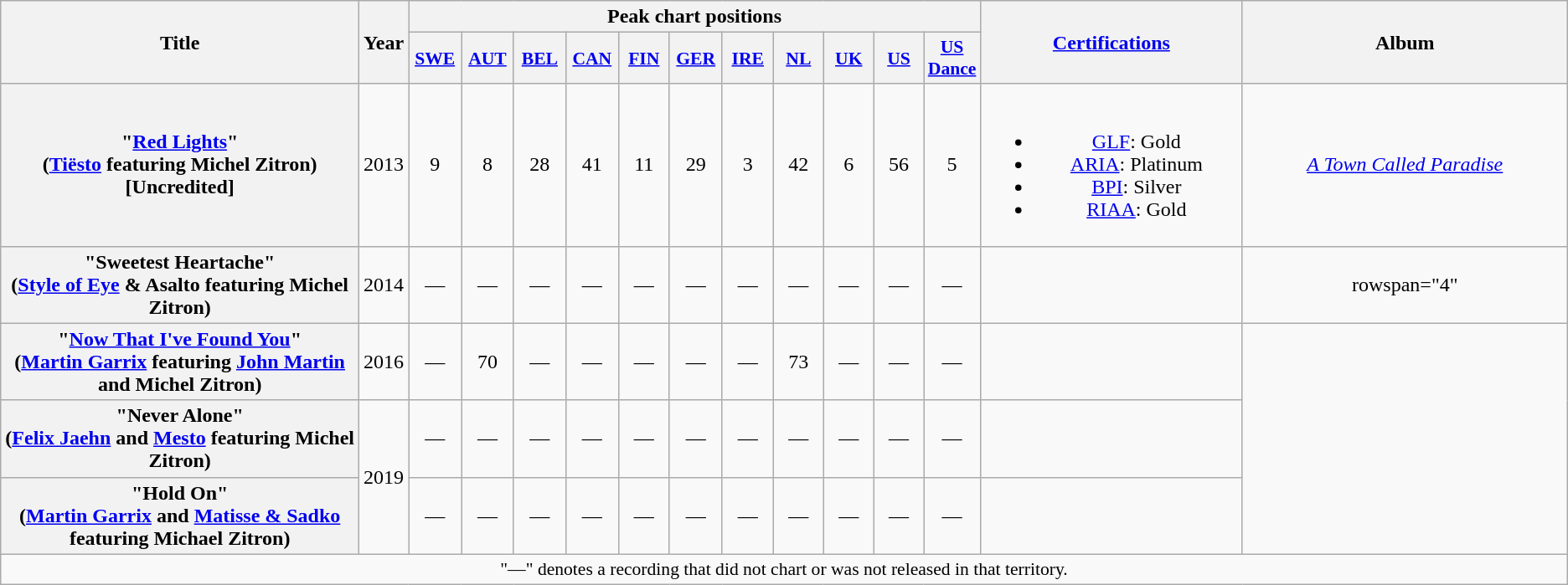<table class="wikitable plainrowheaders" style="text-align:center;">
<tr>
<th scope="col" rowspan="2" style="width:20em;">Title</th>
<th scope="col" rowspan="2" style="width:1em;">Year</th>
<th scope="col" colspan="11">Peak chart positions</th>
<th scope="col" rowspan="2" style="width:14em;"><a href='#'>Certifications</a></th>
<th scope="col" rowspan="2" style="width:18em;">Album</th>
</tr>
<tr>
<th scope="col" style="width:2.5em;font-size:90%;"><a href='#'>SWE</a><br></th>
<th scope="col" style="width:2.5em;font-size:90%;"><a href='#'>AUT</a><br></th>
<th scope="col" style="width:2.5em;font-size:90%;"><a href='#'>BEL</a><br></th>
<th scope="col" style="width:2.5em;font-size:90%;"><a href='#'>CAN</a><br></th>
<th scope="col" style="width:2.5em;font-size:90%;"><a href='#'>FIN</a><br></th>
<th scope="col" style="width:2.5em;font-size:90%;"><a href='#'>GER</a><br></th>
<th scope="col" style="width:2.5em;font-size:90%;"><a href='#'>IRE</a><br></th>
<th scope="col" style="width:2.5em;font-size:90%;"><a href='#'>NL</a><br></th>
<th scope="col" style="width:2.5em;font-size:90%;"><a href='#'>UK</a><br></th>
<th scope="col" style="width:2.5em;font-size:90%;"><a href='#'>US</a><br></th>
<th scope="col" style="width:2.5em;font-size:90%;"><a href='#'>US<br>Dance</a><br></th>
</tr>
<tr>
<th scope="row">"<a href='#'>Red Lights</a>"<br><span>(<a href='#'>Tiësto</a> featuring Michel Zitron) [Uncredited]</span></th>
<td>2013</td>
<td>9</td>
<td>8</td>
<td>28</td>
<td>41</td>
<td>11</td>
<td>29</td>
<td>3</td>
<td>42</td>
<td>6</td>
<td>56</td>
<td>5</td>
<td><br><ul><li><a href='#'>GLF</a>: Gold</li><li><a href='#'>ARIA</a>: Platinum</li><li><a href='#'>BPI</a>: Silver</li><li><a href='#'>RIAA</a>: Gold</li></ul></td>
<td><em><a href='#'>A Town Called Paradise</a></em></td>
</tr>
<tr>
<th scope="row">"Sweetest Heartache"<br><span>(<a href='#'>Style of Eye</a> & Asalto featuring Michel Zitron)</span></th>
<td>2014</td>
<td>—</td>
<td>—</td>
<td>—</td>
<td>—</td>
<td>—</td>
<td>—</td>
<td>—</td>
<td>—</td>
<td>—</td>
<td>—</td>
<td>—</td>
<td></td>
<td>rowspan="4" </td>
</tr>
<tr>
<th scope="row">"<a href='#'>Now That I've Found You</a>" <br><span>(<a href='#'>Martin Garrix</a> featuring <a href='#'>John Martin</a> and Michel Zitron)</span></th>
<td>2016</td>
<td>—</td>
<td>70</td>
<td>—</td>
<td>—</td>
<td>—</td>
<td>—</td>
<td>—</td>
<td>73</td>
<td>—</td>
<td>—</td>
<td>—</td>
<td></td>
</tr>
<tr>
<th scope="row">"Never Alone" <br><span>(<a href='#'>Felix Jaehn</a> and <a href='#'>Mesto</a> featuring Michel Zitron)</span></th>
<td rowspan="2">2019</td>
<td>—</td>
<td>—</td>
<td>—</td>
<td>—</td>
<td>—</td>
<td>—</td>
<td>—</td>
<td>—</td>
<td>—</td>
<td>—</td>
<td>—</td>
<td></td>
</tr>
<tr>
<th scope="row">"Hold On"<br><span>(<a href='#'>Martin Garrix</a> and <a href='#'>Matisse & Sadko</a> featuring Michael Zitron)</span></th>
<td>—</td>
<td>—</td>
<td>—</td>
<td>—</td>
<td>—</td>
<td>—</td>
<td>—</td>
<td>—</td>
<td>—</td>
<td>—</td>
<td>—</td>
<td></td>
</tr>
<tr>
<td colspan="15" style="font-size:90%">"—" denotes a recording that did not chart or was not released in that territory.</td>
</tr>
</table>
